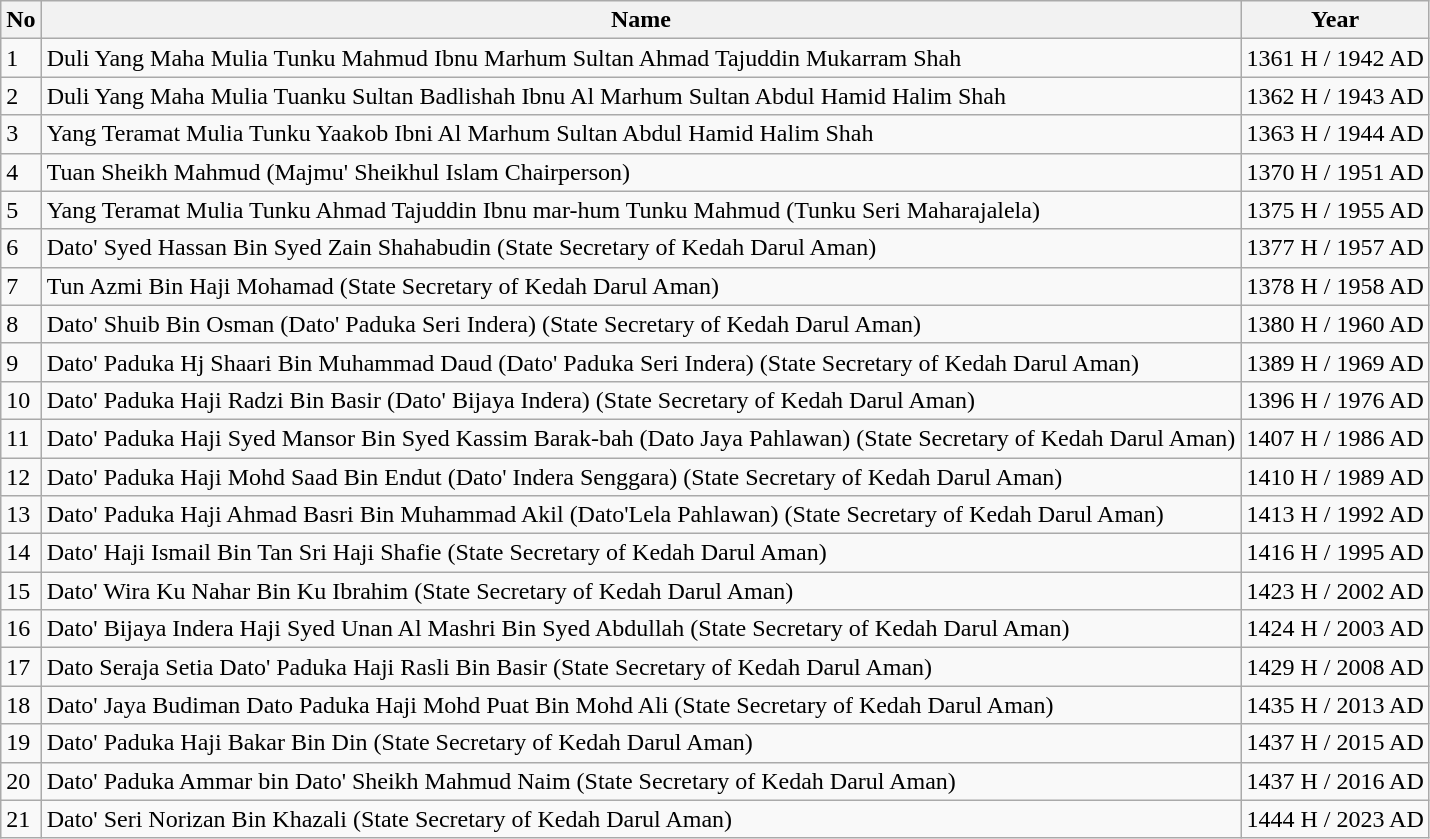<table class="wikitable">
<tr>
<th>No</th>
<th>Name</th>
<th>Year</th>
</tr>
<tr>
<td>1</td>
<td>Duli Yang Maha Mulia Tunku Mahmud Ibnu Marhum Sultan Ahmad Tajuddin Mukarram Shah</td>
<td>1361 H / 1942 AD</td>
</tr>
<tr>
<td>2</td>
<td>Duli Yang Maha Mulia Tuanku Sultan Badlishah Ibnu Al Marhum Sultan Abdul Hamid Halim Shah</td>
<td>1362 H / 1943 AD</td>
</tr>
<tr>
<td>3</td>
<td>Yang Teramat Mulia Tunku Yaakob Ibni Al Marhum Sultan Abdul Hamid Halim Shah</td>
<td>1363 H / 1944 AD</td>
</tr>
<tr>
<td>4</td>
<td>Tuan Sheikh Mahmud (Majmu' Sheikhul Islam Chairperson)</td>
<td>1370 H / 1951 AD</td>
</tr>
<tr>
<td>5</td>
<td>Yang Teramat Mulia Tunku Ahmad Tajuddin Ibnu mar-hum Tunku Mahmud (Tunku Seri Maharajalela)</td>
<td>1375 H / 1955 AD</td>
</tr>
<tr>
<td>6</td>
<td>Dato' Syed Hassan Bin Syed Zain Shahabudin (State Secretary of Kedah Darul Aman)</td>
<td>1377 H / 1957 AD</td>
</tr>
<tr>
<td>7</td>
<td>Tun Azmi Bin Haji Mohamad (State Secretary of Kedah Darul Aman)</td>
<td>1378 H / 1958 AD</td>
</tr>
<tr>
<td>8</td>
<td>Dato' Shuib Bin Osman (Dato' Paduka Seri Indera) (State Secretary of Kedah Darul Aman)</td>
<td>1380 H / 1960 AD</td>
</tr>
<tr>
<td>9</td>
<td>Dato' Paduka Hj Shaari Bin Muhammad Daud (Dato' Paduka Seri Indera) (State Secretary of Kedah Darul Aman)</td>
<td>1389 H / 1969 AD</td>
</tr>
<tr>
<td>10</td>
<td>Dato' Paduka Haji Radzi Bin Basir (Dato' Bijaya Indera) (State Secretary of Kedah Darul Aman)</td>
<td>1396 H / 1976 AD</td>
</tr>
<tr>
<td>11</td>
<td>Dato' Paduka Haji Syed Mansor Bin Syed Kassim Barak-bah (Dato Jaya Pahlawan) (State Secretary of Kedah Darul Aman)</td>
<td>1407 H / 1986 AD</td>
</tr>
<tr>
<td>12</td>
<td>Dato' Paduka Haji Mohd Saad Bin Endut (Dato' Indera Senggara) (State Secretary of Kedah Darul Aman)</td>
<td>1410 H / 1989 AD</td>
</tr>
<tr>
<td>13</td>
<td>Dato' Paduka Haji Ahmad Basri Bin Muhammad Akil (Dato'Lela Pahlawan) (State Secretary of Kedah Darul Aman)</td>
<td>1413 H / 1992 AD</td>
</tr>
<tr>
<td>14</td>
<td>Dato' Haji Ismail Bin Tan Sri Haji Shafie (State Secretary of Kedah Darul Aman)</td>
<td>1416 H / 1995 AD</td>
</tr>
<tr>
<td>15</td>
<td>Dato' Wira Ku Nahar Bin Ku Ibrahim (State Secretary of Kedah Darul Aman)</td>
<td>1423 H / 2002 AD</td>
</tr>
<tr>
<td>16</td>
<td>Dato' Bijaya Indera Haji Syed Unan Al Mashri Bin Syed Abdullah (State Secretary of Kedah Darul Aman)</td>
<td>1424 H / 2003 AD</td>
</tr>
<tr>
<td>17</td>
<td>Dato Seraja Setia Dato' Paduka Haji Rasli Bin Basir (State Secretary of Kedah Darul Aman)</td>
<td>1429 H / 2008 AD</td>
</tr>
<tr>
<td>18</td>
<td>Dato' Jaya Budiman Dato Paduka Haji Mohd Puat Bin Mohd Ali (State Secretary of Kedah Darul Aman)</td>
<td>1435 H / 2013 AD</td>
</tr>
<tr>
<td>19</td>
<td>Dato' Paduka Haji Bakar Bin Din (State Secretary of Kedah Darul Aman)</td>
<td>1437 H / 2015 AD</td>
</tr>
<tr>
<td>20</td>
<td>Dato' Paduka Ammar bin Dato' Sheikh Mahmud Naim (State Secretary of Kedah Darul Aman)</td>
<td>1437 H / 2016 AD</td>
</tr>
<tr>
<td>21</td>
<td>Dato' Seri Norizan Bin Khazali (State Secretary of Kedah Darul Aman)</td>
<td>1444 H / 2023 AD</td>
</tr>
</table>
